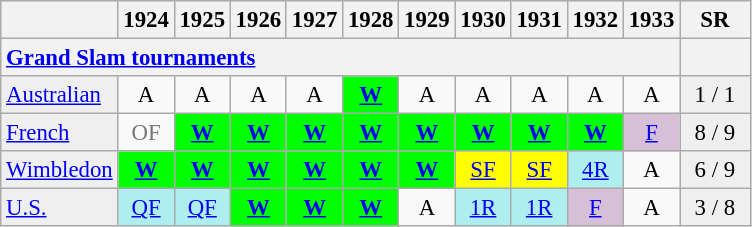<table class=wikitable style=font-size:95%;text-align:center>
<tr style="background:#efefef;">
<th style="width:70px;"></th>
<th>1924</th>
<th>1925</th>
<th>1926</th>
<th>1927</th>
<th>1928</th>
<th>1929</th>
<th>1930</th>
<th>1931</th>
<th>1932</th>
<th>1933</th>
<th style="width:40px;">SR</th>
</tr>
<tr>
<th style="text-align:left;" colspan=11><a href='#'>Grand Slam tournaments</a></th>
<th></th>
</tr>
<tr>
<td style="text-align:left;" bgcolor=efefef><a href='#'>Australian</a></td>
<td>A</td>
<td>A</td>
<td>A</td>
<td>A</td>
<td bgcolor=lime><strong><a href='#'>W</a></strong></td>
<td>A</td>
<td>A</td>
<td>A</td>
<td>A</td>
<td>A</td>
<td bgcolor=efefef>1 / 1</td>
</tr>
<tr>
<td style="text-align:left;" bgcolor=efefef><a href='#'>French</a></td>
<td colspan=1 style=color:#767676>OF</td>
<td bgcolor=lime><strong><a href='#'>W</a></strong></td>
<td bgcolor=lime><strong><a href='#'>W</a></strong></td>
<td bgcolor=lime><strong><a href='#'>W</a></strong></td>
<td bgcolor=lime><strong><a href='#'>W</a></strong></td>
<td bgcolor=lime><strong><a href='#'>W</a></strong></td>
<td bgcolor=lime><strong><a href='#'>W</a></strong></td>
<td bgcolor=lime><strong><a href='#'>W</a></strong></td>
<td bgcolor=lime><strong><a href='#'>W</a></strong></td>
<td bgcolor=thistle><a href='#'>F</a></td>
<td bgcolor=efefef>8 / 9</td>
</tr>
<tr>
<td style="text-align:left;" bgcolor=efefef><a href='#'>Wimbledon</a></td>
<td bgcolor=lime><strong><a href='#'>W</a></strong></td>
<td bgcolor=lime><strong><a href='#'>W</a></strong></td>
<td bgcolor=lime><strong><a href='#'>W</a></strong></td>
<td bgcolor=lime><strong><a href='#'>W</a></strong></td>
<td bgcolor=lime><strong><a href='#'>W</a></strong></td>
<td bgcolor=lime><strong><a href='#'>W</a></strong></td>
<td bgcolor=yellow><a href='#'>SF</a></td>
<td bgcolor=yellow><a href='#'>SF</a></td>
<td bgcolor=afeeee><a href='#'>4R</a></td>
<td>A</td>
<td bgcolor=efefef>6 / 9</td>
</tr>
<tr>
<td style="text-align:left;" bgcolor=efefef><a href='#'>U.S.</a></td>
<td bgcolor=afeeee><a href='#'>QF</a></td>
<td bgcolor=afeeee><a href='#'>QF</a></td>
<td bgcolor=lime><strong><a href='#'>W</a></strong></td>
<td bgcolor=lime><strong><a href='#'>W</a></strong></td>
<td bgcolor=lime><strong><a href='#'>W</a></strong></td>
<td>A</td>
<td bgcolor=afeeee><a href='#'>1R</a></td>
<td bgcolor=afeeee><a href='#'>1R</a></td>
<td bgcolor=thistle><a href='#'>F</a></td>
<td>A</td>
<td bgcolor=efefef>3 / 8</td>
</tr>
</table>
